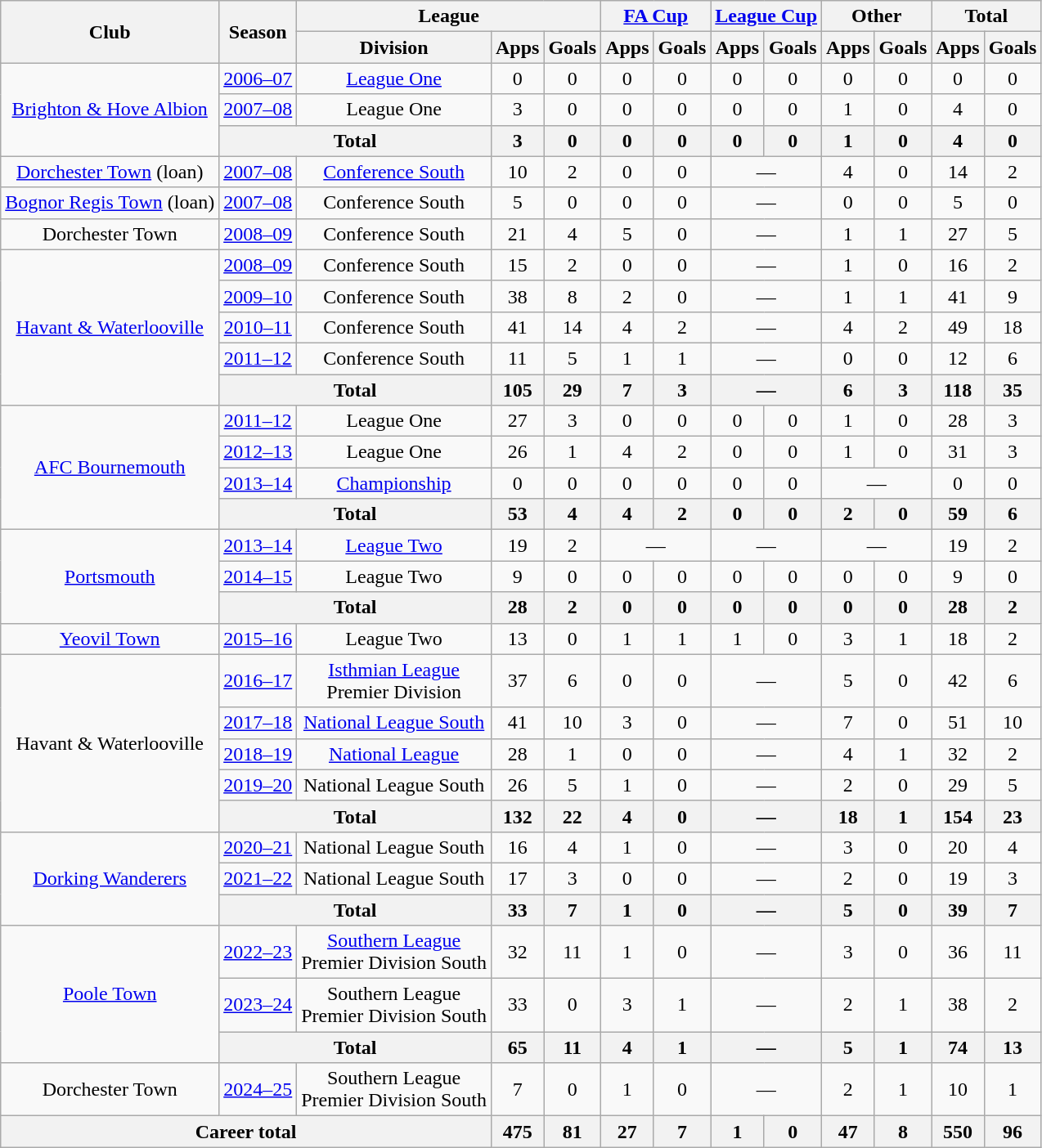<table class=wikitable style="text-align: center">
<tr>
<th rowspan=2>Club</th>
<th rowspan=2>Season</th>
<th colspan=3>League</th>
<th colspan=2><a href='#'>FA Cup</a></th>
<th colspan=2><a href='#'>League Cup</a></th>
<th colspan=2>Other</th>
<th colspan=2>Total</th>
</tr>
<tr>
<th>Division</th>
<th>Apps</th>
<th>Goals</th>
<th>Apps</th>
<th>Goals</th>
<th>Apps</th>
<th>Goals</th>
<th>Apps</th>
<th>Goals</th>
<th>Apps</th>
<th>Goals</th>
</tr>
<tr>
<td rowspan=3><a href='#'>Brighton & Hove Albion</a></td>
<td><a href='#'>2006–07</a></td>
<td><a href='#'>League One</a></td>
<td>0</td>
<td>0</td>
<td>0</td>
<td>0</td>
<td>0</td>
<td>0</td>
<td>0</td>
<td>0</td>
<td>0</td>
<td>0</td>
</tr>
<tr>
<td><a href='#'>2007–08</a></td>
<td>League One</td>
<td>3</td>
<td>0</td>
<td>0</td>
<td>0</td>
<td>0</td>
<td>0</td>
<td>1</td>
<td>0</td>
<td>4</td>
<td>0</td>
</tr>
<tr>
<th colspan=2>Total</th>
<th>3</th>
<th>0</th>
<th>0</th>
<th>0</th>
<th>0</th>
<th>0</th>
<th>1</th>
<th>0</th>
<th>4</th>
<th>0</th>
</tr>
<tr>
<td><a href='#'>Dorchester Town</a> (loan)</td>
<td><a href='#'>2007–08</a></td>
<td><a href='#'>Conference South</a></td>
<td>10</td>
<td>2</td>
<td>0</td>
<td>0</td>
<td colspan=2>—</td>
<td>4</td>
<td>0</td>
<td>14</td>
<td>2</td>
</tr>
<tr>
<td><a href='#'>Bognor Regis Town</a> (loan)</td>
<td><a href='#'>2007–08</a></td>
<td>Conference South</td>
<td>5</td>
<td>0</td>
<td>0</td>
<td>0</td>
<td colspan=2>—</td>
<td>0</td>
<td>0</td>
<td>5</td>
<td>0</td>
</tr>
<tr>
<td>Dorchester Town</td>
<td><a href='#'>2008–09</a></td>
<td>Conference South</td>
<td>21</td>
<td>4</td>
<td>5</td>
<td>0</td>
<td colspan=2>—</td>
<td>1</td>
<td>1</td>
<td>27</td>
<td>5</td>
</tr>
<tr>
<td rowspan=5><a href='#'>Havant & Waterlooville</a></td>
<td><a href='#'>2008–09</a></td>
<td>Conference South</td>
<td>15</td>
<td>2</td>
<td>0</td>
<td>0</td>
<td colspan=2>—</td>
<td>1</td>
<td>0</td>
<td>16</td>
<td>2</td>
</tr>
<tr>
<td><a href='#'>2009–10</a></td>
<td>Conference South</td>
<td>38</td>
<td>8</td>
<td>2</td>
<td>0</td>
<td colspan=2>—</td>
<td>1</td>
<td>1</td>
<td>41</td>
<td>9</td>
</tr>
<tr>
<td><a href='#'>2010–11</a></td>
<td>Conference South</td>
<td>41</td>
<td>14</td>
<td>4</td>
<td>2</td>
<td colspan=2>—</td>
<td>4</td>
<td>2</td>
<td>49</td>
<td>18</td>
</tr>
<tr>
<td><a href='#'>2011–12</a></td>
<td>Conference South</td>
<td>11</td>
<td>5</td>
<td>1</td>
<td>1</td>
<td colspan=2>—</td>
<td>0</td>
<td>0</td>
<td>12</td>
<td>6</td>
</tr>
<tr>
<th colspan=2>Total</th>
<th>105</th>
<th>29</th>
<th>7</th>
<th>3</th>
<th colspan=2>—</th>
<th>6</th>
<th>3</th>
<th>118</th>
<th>35</th>
</tr>
<tr>
<td rowspan=4><a href='#'>AFC Bournemouth</a></td>
<td><a href='#'>2011–12</a></td>
<td>League One</td>
<td>27</td>
<td>3</td>
<td>0</td>
<td>0</td>
<td>0</td>
<td>0</td>
<td>1</td>
<td>0</td>
<td>28</td>
<td>3</td>
</tr>
<tr>
<td><a href='#'>2012–13</a></td>
<td>League One</td>
<td>26</td>
<td>1</td>
<td>4</td>
<td>2</td>
<td>0</td>
<td>0</td>
<td>1</td>
<td>0</td>
<td>31</td>
<td>3</td>
</tr>
<tr>
<td><a href='#'>2013–14</a></td>
<td><a href='#'>Championship</a></td>
<td>0</td>
<td>0</td>
<td>0</td>
<td>0</td>
<td>0</td>
<td>0</td>
<td colspan=2>—</td>
<td>0</td>
<td>0</td>
</tr>
<tr>
<th colspan=2>Total</th>
<th>53</th>
<th>4</th>
<th>4</th>
<th>2</th>
<th>0</th>
<th>0</th>
<th>2</th>
<th>0</th>
<th>59</th>
<th>6</th>
</tr>
<tr>
<td rowspan=3><a href='#'>Portsmouth</a></td>
<td><a href='#'>2013–14</a></td>
<td><a href='#'>League Two</a></td>
<td>19</td>
<td>2</td>
<td colspan=2>—</td>
<td colspan=2>—</td>
<td colspan=2>—</td>
<td>19</td>
<td>2</td>
</tr>
<tr>
<td><a href='#'>2014–15</a></td>
<td>League Two</td>
<td>9</td>
<td>0</td>
<td>0</td>
<td>0</td>
<td>0</td>
<td>0</td>
<td>0</td>
<td>0</td>
<td>9</td>
<td>0</td>
</tr>
<tr>
<th colspan=2>Total</th>
<th>28</th>
<th>2</th>
<th>0</th>
<th>0</th>
<th>0</th>
<th>0</th>
<th>0</th>
<th>0</th>
<th>28</th>
<th>2</th>
</tr>
<tr>
<td><a href='#'>Yeovil Town</a></td>
<td><a href='#'>2015–16</a></td>
<td>League Two</td>
<td>13</td>
<td>0</td>
<td>1</td>
<td>1</td>
<td>1</td>
<td>0</td>
<td>3</td>
<td>1</td>
<td>18</td>
<td>2</td>
</tr>
<tr>
<td rowspan=5>Havant & Waterlooville</td>
<td><a href='#'>2016–17</a></td>
<td><a href='#'>Isthmian League</a><br>Premier Division</td>
<td>37</td>
<td>6</td>
<td>0</td>
<td>0</td>
<td colspan=2>—</td>
<td>5</td>
<td>0</td>
<td>42</td>
<td>6</td>
</tr>
<tr>
<td><a href='#'>2017–18</a></td>
<td><a href='#'>National League South</a></td>
<td>41</td>
<td>10</td>
<td>3</td>
<td>0</td>
<td colspan=2>—</td>
<td>7</td>
<td>0</td>
<td>51</td>
<td>10</td>
</tr>
<tr>
<td><a href='#'>2018–19</a></td>
<td><a href='#'>National League</a></td>
<td>28</td>
<td>1</td>
<td>0</td>
<td>0</td>
<td colspan=2>—</td>
<td>4</td>
<td>1</td>
<td>32</td>
<td>2</td>
</tr>
<tr>
<td><a href='#'>2019–20</a></td>
<td>National League South</td>
<td>26</td>
<td>5</td>
<td>1</td>
<td>0</td>
<td colspan=2>—</td>
<td>2</td>
<td>0</td>
<td>29</td>
<td>5</td>
</tr>
<tr>
<th colspan=2>Total</th>
<th>132</th>
<th>22</th>
<th>4</th>
<th>0</th>
<th colspan=2>—</th>
<th>18</th>
<th>1</th>
<th>154</th>
<th>23</th>
</tr>
<tr>
<td rowspan=3><a href='#'>Dorking Wanderers</a></td>
<td><a href='#'>2020–21</a></td>
<td>National League South</td>
<td>16</td>
<td>4</td>
<td>1</td>
<td>0</td>
<td colspan=2>—</td>
<td>3</td>
<td>0</td>
<td>20</td>
<td>4</td>
</tr>
<tr>
<td><a href='#'>2021–22</a></td>
<td>National League South</td>
<td>17</td>
<td>3</td>
<td>0</td>
<td>0</td>
<td colspan=2>—</td>
<td>2</td>
<td>0</td>
<td>19</td>
<td>3</td>
</tr>
<tr>
<th colspan=2>Total</th>
<th>33</th>
<th>7</th>
<th>1</th>
<th>0</th>
<th colspan=2>—</th>
<th>5</th>
<th>0</th>
<th>39</th>
<th>7</th>
</tr>
<tr>
<td rowspan=3><a href='#'>Poole Town</a></td>
<td><a href='#'>2022–23</a></td>
<td><a href='#'>Southern League</a><br>Premier Division South</td>
<td>32</td>
<td>11</td>
<td>1</td>
<td>0</td>
<td colspan=2>—</td>
<td>3</td>
<td>0</td>
<td>36</td>
<td>11</td>
</tr>
<tr>
<td><a href='#'>2023–24</a></td>
<td>Southern League<br>Premier Division South</td>
<td>33</td>
<td>0</td>
<td>3</td>
<td>1</td>
<td colspan=2>—</td>
<td>2</td>
<td>1</td>
<td>38</td>
<td>2</td>
</tr>
<tr>
<th colspan=2>Total</th>
<th>65</th>
<th>11</th>
<th>4</th>
<th>1</th>
<th colspan=2>—</th>
<th>5</th>
<th>1</th>
<th>74</th>
<th>13</th>
</tr>
<tr>
<td>Dorchester Town</td>
<td><a href='#'>2024–25</a></td>
<td>Southern League<br>Premier Division South</td>
<td>7</td>
<td>0</td>
<td>1</td>
<td>0</td>
<td colspan=2>—</td>
<td>2</td>
<td>1</td>
<td>10</td>
<td>1</td>
</tr>
<tr>
<th colspan=3>Career total</th>
<th>475</th>
<th>81</th>
<th>27</th>
<th>7</th>
<th>1</th>
<th>0</th>
<th>47</th>
<th>8</th>
<th>550</th>
<th>96</th>
</tr>
</table>
